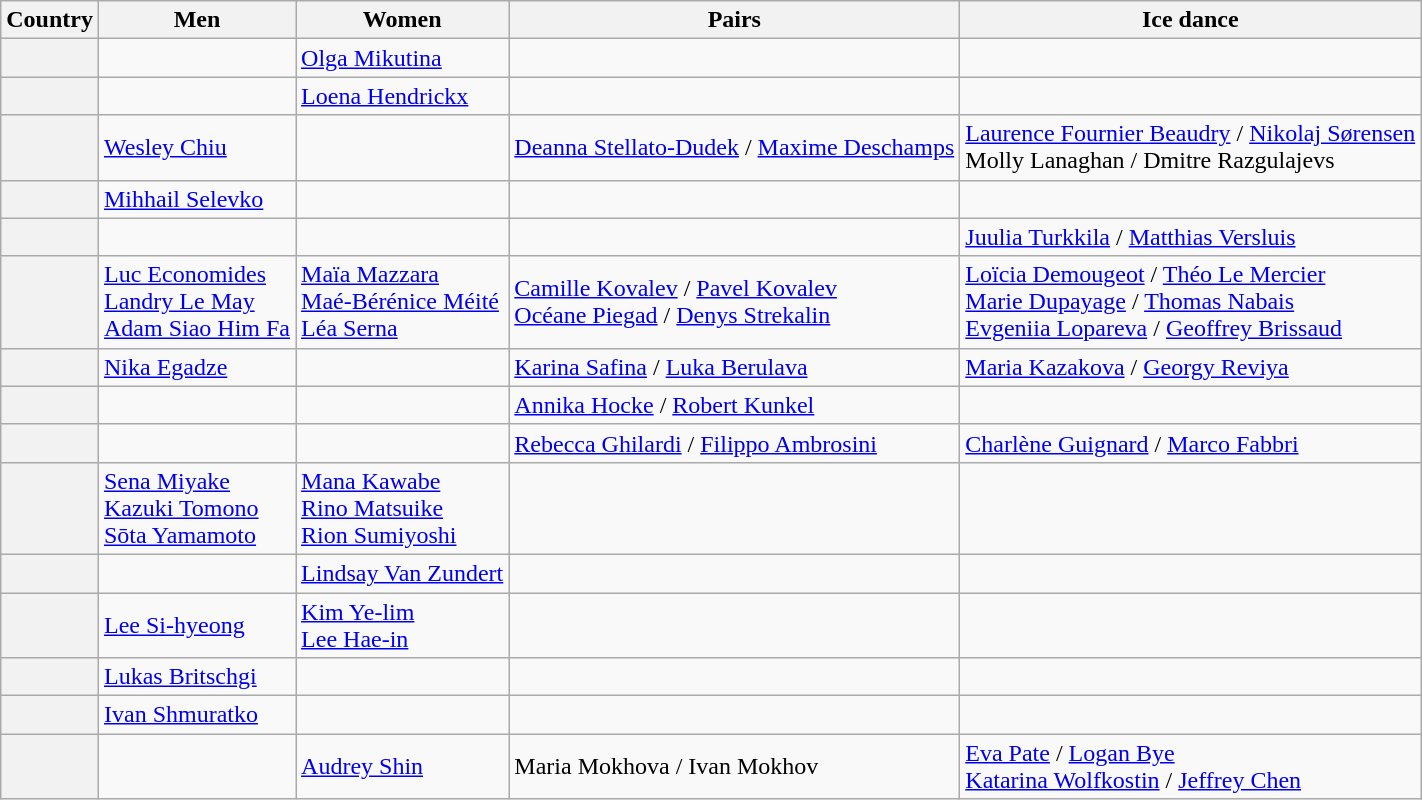<table class="wikitable unsortable" style="text-align:left;">
<tr>
<th scope="col">Country</th>
<th scope="col">Men</th>
<th scope="col">Women</th>
<th scope="col">Pairs</th>
<th scope="col">Ice dance</th>
</tr>
<tr>
<th scope="row" style="text-align:left"></th>
<td></td>
<td><a href='#'>Olga Mikutina</a></td>
<td></td>
<td></td>
</tr>
<tr>
<th scope="row" style="text-align:left"></th>
<td></td>
<td><a href='#'>Loena Hendrickx</a></td>
<td></td>
<td></td>
</tr>
<tr>
<th scope="row" style="text-align:left"></th>
<td><a href='#'>Wesley Chiu</a></td>
<td></td>
<td><a href='#'>Deanna Stellato-Dudek</a> / <a href='#'>Maxime Deschamps</a></td>
<td><a href='#'>Laurence Fournier Beaudry</a> / <a href='#'>Nikolaj Sørensen</a><br>Molly Lanaghan / Dmitre Razgulajevs</td>
</tr>
<tr>
<th scope="row" style="text-align:left"></th>
<td><a href='#'>Mihhail Selevko</a></td>
<td></td>
<td></td>
<td></td>
</tr>
<tr>
<th scope="row" style="text-align:left"></th>
<td></td>
<td></td>
<td></td>
<td><a href='#'>Juulia Turkkila</a> / <a href='#'>Matthias Versluis</a></td>
</tr>
<tr>
<th scope="row" style="text-align:left"></th>
<td><a href='#'>Luc Economides</a><br><a href='#'>Landry Le May</a><br><a href='#'>Adam Siao Him Fa</a></td>
<td><a href='#'>Maïa Mazzara</a><br><a href='#'>Maé-Bérénice Méité</a><br><a href='#'>Léa Serna</a></td>
<td><a href='#'>Camille Kovalev</a> / <a href='#'>Pavel Kovalev</a><br><a href='#'>Océane Piegad</a> / <a href='#'>Denys Strekalin</a></td>
<td><a href='#'>Loïcia Demougeot</a> / <a href='#'>Théo Le Mercier</a><br><a href='#'>Marie Dupayage</a> / <a href='#'>Thomas Nabais</a><br><a href='#'>Evgeniia Lopareva</a> / <a href='#'>Geoffrey Brissaud</a></td>
</tr>
<tr>
<th scope="row" style="text-align:left"></th>
<td><a href='#'>Nika Egadze</a></td>
<td></td>
<td><a href='#'>Karina Safina</a> / <a href='#'>Luka Berulava</a></td>
<td><a href='#'>Maria Kazakova</a> / <a href='#'>Georgy Reviya</a></td>
</tr>
<tr>
<th scope="row" style="text-align:left"></th>
<td></td>
<td></td>
<td><a href='#'>Annika Hocke</a> / <a href='#'>Robert Kunkel</a></td>
<td></td>
</tr>
<tr>
<th scope="row" style="text-align:left"></th>
<td></td>
<td></td>
<td><a href='#'>Rebecca Ghilardi</a> / <a href='#'>Filippo Ambrosini</a></td>
<td><a href='#'>Charlène Guignard</a> / <a href='#'>Marco Fabbri</a></td>
</tr>
<tr>
<th scope="row" style="text-align:left"></th>
<td><a href='#'>Sena Miyake</a><br><a href='#'>Kazuki Tomono</a><br><a href='#'>Sōta Yamamoto</a></td>
<td><a href='#'>Mana Kawabe</a><br><a href='#'>Rino Matsuike</a><br><a href='#'>Rion Sumiyoshi</a></td>
<td></td>
<td></td>
</tr>
<tr>
<th scope="row" style="text-align:left"></th>
<td></td>
<td><a href='#'>Lindsay Van Zundert</a></td>
<td></td>
<td></td>
</tr>
<tr>
<th scope="row" style="text-align:left"></th>
<td><a href='#'>Lee Si-hyeong</a></td>
<td><a href='#'>Kim Ye-lim</a><br><a href='#'>Lee Hae-in</a></td>
<td></td>
<td></td>
</tr>
<tr>
<th scope="row" style="text-align:left"></th>
<td><a href='#'>Lukas Britschgi</a></td>
<td></td>
<td></td>
<td></td>
</tr>
<tr>
<th scope="row" style="text-align:left"></th>
<td><a href='#'>Ivan Shmuratko</a></td>
<td></td>
<td></td>
<td></td>
</tr>
<tr>
<th scope="row" style="text-align:left"></th>
<td></td>
<td><a href='#'>Audrey Shin</a></td>
<td>Maria Mokhova / Ivan Mokhov</td>
<td><a href='#'>Eva Pate</a> / <a href='#'>Logan Bye</a><br><a href='#'>Katarina Wolfkostin</a> / <a href='#'>Jeffrey Chen</a></td>
</tr>
</table>
